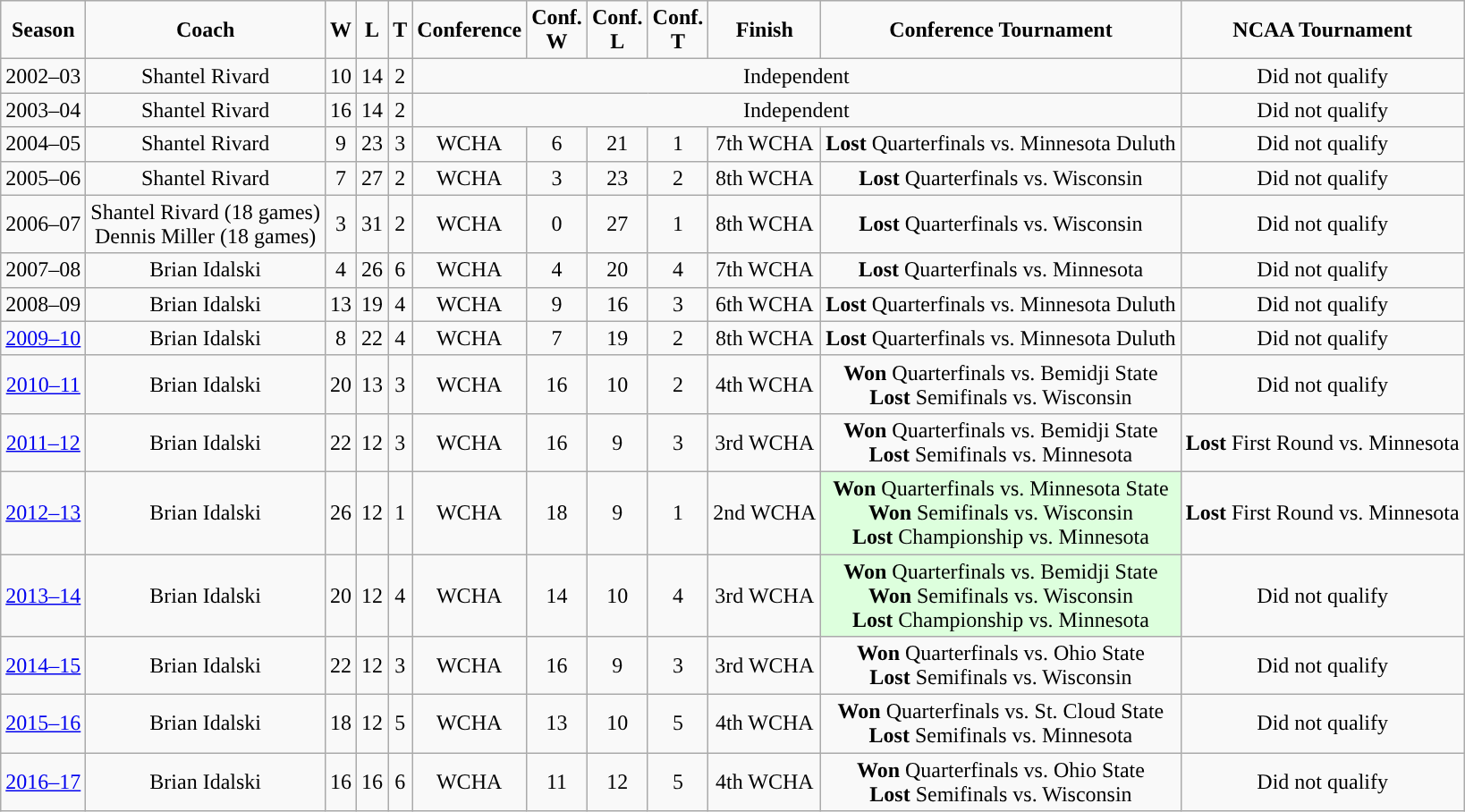<table class="wikitable" style="text-align:center">
<tr>
<td><strong>Season</strong></td>
<td><strong>Coach</strong></td>
<td><strong>W</strong></td>
<td><strong>L</strong></td>
<td><strong>T</strong></td>
<td><strong>Conference</strong></td>
<td><strong>Conf. <br> W</strong></td>
<td><strong>Conf. <br> L</strong></td>
<td><strong>Conf. <br> T</strong></td>
<td><strong>Finish</strong></td>
<td><strong>Conference Tournament</strong></td>
<td><strong>NCAA Tournament</strong></td>
</tr>
<tr>
<td>2002–03</td>
<td>Shantel Rivard</td>
<td>10</td>
<td>14</td>
<td>2</td>
<td colspan=6>Independent</td>
<td>Did not qualify</td>
</tr>
<tr>
<td>2003–04</td>
<td>Shantel Rivard</td>
<td>16</td>
<td>14</td>
<td>2</td>
<td colspan=6>Independent</td>
<td>Did not qualify</td>
</tr>
<tr>
<td>2004–05</td>
<td>Shantel Rivard</td>
<td>9</td>
<td>23</td>
<td>3</td>
<td>WCHA</td>
<td>6</td>
<td>21</td>
<td>1</td>
<td>7th WCHA</td>
<td><strong>Lost</strong> Quarterfinals vs. Minnesota Duluth </td>
<td>Did not qualify</td>
</tr>
<tr>
<td>2005–06</td>
<td>Shantel Rivard</td>
<td>7</td>
<td>27</td>
<td>2</td>
<td>WCHA</td>
<td>3</td>
<td>23</td>
<td>2</td>
<td>8th WCHA</td>
<td><strong>Lost</strong> Quarterfinals vs. Wisconsin </td>
<td>Did not qualify</td>
</tr>
<tr>
<td>2006–07</td>
<td>Shantel Rivard (18 games)<br>Dennis Miller (18 games)</td>
<td>3</td>
<td>31</td>
<td>2</td>
<td>WCHA</td>
<td>0</td>
<td>27</td>
<td>1</td>
<td>8th WCHA</td>
<td><strong>Lost</strong> Quarterfinals vs. Wisconsin </td>
<td>Did not qualify</td>
</tr>
<tr>
<td>2007–08</td>
<td>Brian Idalski</td>
<td>4</td>
<td>26</td>
<td>6</td>
<td>WCHA</td>
<td>4</td>
<td>20</td>
<td>4</td>
<td>7th WCHA</td>
<td><strong>Lost</strong> Quarterfinals vs. Minnesota </td>
<td>Did not qualify</td>
</tr>
<tr>
<td>2008–09</td>
<td>Brian Idalski</td>
<td>13</td>
<td>19</td>
<td>4</td>
<td>WCHA</td>
<td>9</td>
<td>16</td>
<td>3</td>
<td>6th WCHA</td>
<td><strong>Lost</strong> Quarterfinals vs. Minnesota Duluth </td>
<td>Did not qualify</td>
</tr>
<tr>
<td><a href='#'>2009–10</a></td>
<td>Brian Idalski</td>
<td>8</td>
<td>22</td>
<td>4</td>
<td>WCHA</td>
<td>7</td>
<td>19</td>
<td>2</td>
<td>8th WCHA</td>
<td><strong>Lost</strong> Quarterfinals vs. Minnesota Duluth </td>
<td>Did not qualify</td>
</tr>
<tr>
<td><a href='#'>2010–11</a></td>
<td>Brian Idalski</td>
<td>20</td>
<td>13</td>
<td>3</td>
<td>WCHA</td>
<td>16</td>
<td>10</td>
<td>2</td>
<td>4th WCHA</td>
<td><strong>Won</strong> Quarterfinals vs. Bemidji State  <br> <strong>Lost</strong> Semifinals vs. Wisconsin </td>
<td>Did not qualify</td>
</tr>
<tr>
<td><a href='#'>2011–12</a></td>
<td>Brian Idalski</td>
<td>22</td>
<td>12</td>
<td>3</td>
<td>WCHA</td>
<td>16</td>
<td>9</td>
<td>3</td>
<td>3rd WCHA</td>
<td><strong>Won</strong> Quarterfinals vs. Bemidji State  <br> <strong>Lost</strong> Semifinals vs. Minnesota </td>
<td><strong>Lost</strong> First Round vs. Minnesota </td>
</tr>
<tr>
<td><a href='#'>2012–13</a></td>
<td>Brian Idalski</td>
<td>26</td>
<td>12</td>
<td>1</td>
<td>WCHA</td>
<td>18</td>
<td>9</td>
<td>1</td>
<td>2nd WCHA</td>
<td style="background: #ddffdd;"><strong>Won</strong> Quarterfinals vs. Minnesota State  <br> <strong>Won</strong> Semifinals vs. Wisconsin  <br> <strong>Lost</strong> Championship vs. Minnesota </td>
<td><strong>Lost</strong> First Round vs. Minnesota </td>
</tr>
<tr>
<td><a href='#'>2013–14</a></td>
<td>Brian Idalski</td>
<td>20</td>
<td>12</td>
<td>4</td>
<td>WCHA</td>
<td>14</td>
<td>10</td>
<td>4</td>
<td>3rd WCHA</td>
<td style="background: #ddffdd;"><strong>Won</strong> Quarterfinals vs. Bemidji State  <br> <strong>Won</strong> Semifinals vs. Wisconsin  <br> <strong>Lost</strong> Championship vs. Minnesota </td>
<td>Did not qualify</td>
</tr>
<tr>
<td><a href='#'>2014–15</a></td>
<td>Brian Idalski</td>
<td>22</td>
<td>12</td>
<td>3</td>
<td>WCHA</td>
<td>16</td>
<td>9</td>
<td>3</td>
<td>3rd WCHA</td>
<td><strong>Won</strong> Quarterfinals vs. Ohio State  <br> <strong>Lost</strong> Semifinals vs. Wisconsin </td>
<td>Did not qualify</td>
</tr>
<tr>
<td><a href='#'>2015–16</a></td>
<td>Brian Idalski</td>
<td>18</td>
<td>12</td>
<td>5</td>
<td>WCHA</td>
<td>13</td>
<td>10</td>
<td>5</td>
<td>4th WCHA</td>
<td><strong>Won</strong> Quarterfinals vs. St. Cloud State  <br> <strong>Lost</strong> Semifinals vs. Minnesota </td>
<td>Did not qualify</td>
</tr>
<tr>
<td><a href='#'>2016–17</a></td>
<td>Brian Idalski</td>
<td>16</td>
<td>16</td>
<td>6</td>
<td>WCHA</td>
<td>11</td>
<td>12</td>
<td>5</td>
<td>4th WCHA</td>
<td><strong>Won</strong> Quarterfinals vs. Ohio State  <br> <strong>Lost</strong> Semifinals vs. Wisconsin </td>
<td>Did not qualify</td>
</tr>
</table>
